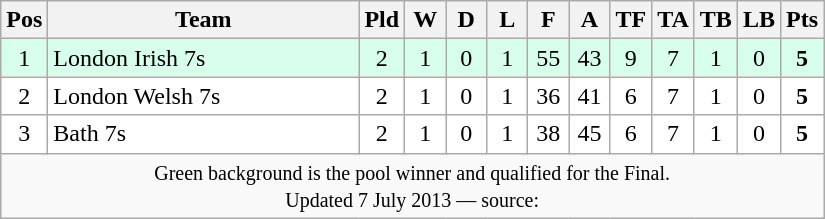<table class="wikitable" style="text-align: center;">
<tr>
<th width="20">Pos</th>
<th width="200">Team</th>
<th width="20">Pld</th>
<th width="20">W</th>
<th width="20">D</th>
<th width="20">L</th>
<th width="20">F</th>
<th width="20">A</th>
<th width="20">TF</th>
<th width="20">TA</th>
<th width="20">TB</th>
<th width="20">LB</th>
<th width="20">Pts</th>
</tr>
<tr bgcolor=#d8ffeb>
<td>1</td>
<td align=left>London Irish 7s</td>
<td>2</td>
<td>1</td>
<td>0</td>
<td>1</td>
<td>55</td>
<td>43</td>
<td>9</td>
<td>7</td>
<td>1</td>
<td>0</td>
<td><strong>5</strong></td>
</tr>
<tr bgcolor=#ffffff>
<td>2</td>
<td align=left>London Welsh 7s</td>
<td>2</td>
<td>1</td>
<td>0</td>
<td>1</td>
<td>36</td>
<td>41</td>
<td>6</td>
<td>7</td>
<td>1</td>
<td>0</td>
<td><strong>5</strong></td>
</tr>
<tr bgcolor=#ffffff>
<td>3</td>
<td align=left>Bath 7s</td>
<td>2</td>
<td>1</td>
<td>0</td>
<td>1</td>
<td>38</td>
<td>45</td>
<td>6</td>
<td>7</td>
<td>1</td>
<td>0</td>
<td><strong>5</strong></td>
</tr>
<tr align=center>
<td colspan="13" style="border:0px"><small>Green background is the pool winner and qualified for the Final.<br>Updated 7 July 2013 — source: </small></td>
</tr>
</table>
